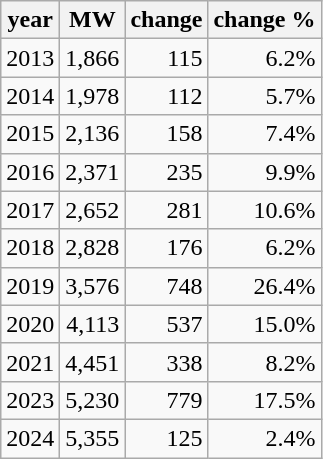<table class="wikitable" style="text-align:right">
<tr>
<th>year</th>
<th>MW</th>
<th>change</th>
<th>change %</th>
</tr>
<tr>
<td>2013</td>
<td>1,866</td>
<td>115</td>
<td>6.2%</td>
</tr>
<tr>
<td>2014</td>
<td>1,978</td>
<td>112</td>
<td>5.7%</td>
</tr>
<tr>
<td>2015</td>
<td>2,136</td>
<td>158</td>
<td>7.4%</td>
</tr>
<tr>
<td>2016</td>
<td>2,371</td>
<td>235</td>
<td>9.9%</td>
</tr>
<tr>
<td>2017</td>
<td>2,652</td>
<td>281</td>
<td>10.6%</td>
</tr>
<tr>
<td>2018</td>
<td>2,828</td>
<td>176</td>
<td>6.2%</td>
</tr>
<tr>
<td>2019</td>
<td>3,576</td>
<td>748</td>
<td>26.4%</td>
</tr>
<tr>
<td>2020</td>
<td>4,113</td>
<td>537</td>
<td>15.0%</td>
</tr>
<tr>
<td>2021</td>
<td>4,451</td>
<td>338</td>
<td>8.2%</td>
</tr>
<tr>
<td>2023</td>
<td>5,230</td>
<td>779</td>
<td>17.5%</td>
</tr>
<tr>
<td>2024</td>
<td>5,355</td>
<td>125</td>
<td>2.4%</td>
</tr>
</table>
